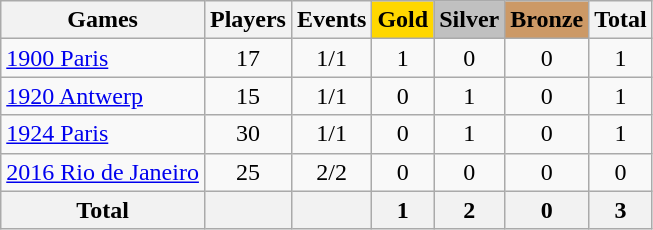<table class="wikitable sortable" style="text-align:center">
<tr>
<th>Games</th>
<th>Players</th>
<th>Events</th>
<th style="background-color:gold;">Gold</th>
<th style="background-color:silver;">Silver</th>
<th style="background-color:#c96;">Bronze</th>
<th>Total</th>
</tr>
<tr>
<td align=left><a href='#'>1900 Paris</a></td>
<td>17</td>
<td>1/1</td>
<td>1</td>
<td>0</td>
<td>0</td>
<td>1</td>
</tr>
<tr>
<td align=left><a href='#'>1920 Antwerp</a></td>
<td>15</td>
<td>1/1</td>
<td>0</td>
<td>1</td>
<td>0</td>
<td>1</td>
</tr>
<tr>
<td align=left><a href='#'>1924 Paris</a></td>
<td>30</td>
<td>1/1</td>
<td>0</td>
<td>1</td>
<td>0</td>
<td>1</td>
</tr>
<tr>
<td align=left><a href='#'>2016 Rio de Janeiro</a></td>
<td>25</td>
<td>2/2</td>
<td>0</td>
<td>0</td>
<td>0</td>
<td>0</td>
</tr>
<tr>
<th>Total</th>
<th></th>
<th></th>
<th>1</th>
<th>2</th>
<th>0</th>
<th>3</th>
</tr>
</table>
